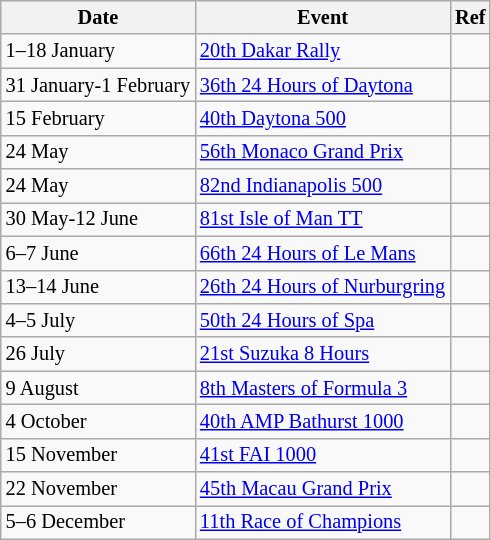<table class="wikitable" style="font-size: 85%">
<tr>
<th>Date</th>
<th>Event</th>
<th>Ref</th>
</tr>
<tr>
<td>1–18 January</td>
<td><a href='#'>20th Dakar Rally</a></td>
<td></td>
</tr>
<tr>
<td>31 January-1 February</td>
<td><a href='#'>36th 24 Hours of Daytona</a></td>
<td></td>
</tr>
<tr>
<td>15 February</td>
<td><a href='#'>40th Daytona 500</a></td>
<td></td>
</tr>
<tr>
<td>24 May</td>
<td><a href='#'>56th Monaco Grand Prix</a></td>
<td></td>
</tr>
<tr>
<td>24 May</td>
<td><a href='#'>82nd Indianapolis 500</a></td>
<td></td>
</tr>
<tr>
<td>30 May-12 June</td>
<td><a href='#'>81st Isle of Man TT</a></td>
<td></td>
</tr>
<tr>
<td>6–7 June</td>
<td><a href='#'>66th 24 Hours of Le Mans</a></td>
<td></td>
</tr>
<tr>
<td>13–14 June</td>
<td><a href='#'>26th 24 Hours of Nurburgring</a></td>
<td></td>
</tr>
<tr>
<td>4–5 July</td>
<td><a href='#'>50th 24 Hours of Spa</a></td>
<td></td>
</tr>
<tr>
<td>26 July</td>
<td><a href='#'>21st Suzuka 8 Hours</a></td>
<td></td>
</tr>
<tr>
<td>9 August</td>
<td><a href='#'>8th Masters of Formula 3</a></td>
<td></td>
</tr>
<tr>
<td>4 October</td>
<td><a href='#'>40th AMP Bathurst 1000</a></td>
<td></td>
</tr>
<tr>
<td>15 November</td>
<td><a href='#'>41st FAI 1000</a></td>
<td></td>
</tr>
<tr>
<td>22 November</td>
<td><a href='#'>45th Macau Grand Prix</a></td>
<td></td>
</tr>
<tr>
<td>5–6 December</td>
<td><a href='#'>11th Race of Champions</a></td>
<td></td>
</tr>
</table>
